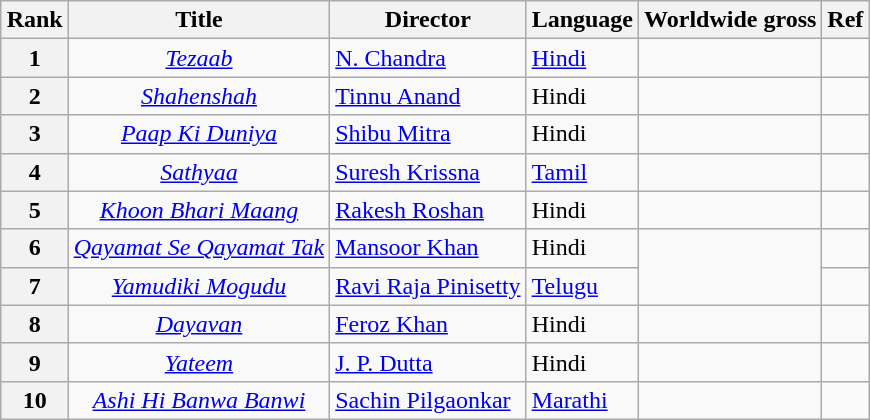<table class="wikitable sortable" style=" margin:auto;">
<tr>
<th>Rank</th>
<th>Title</th>
<th>Director</th>
<th>Language</th>
<th>Worldwide gross</th>
<th>Ref</th>
</tr>
<tr>
<th style="text-align:center;">1</th>
<td style="text-align:center;"><em><a href='#'>Tezaab</a></em></td>
<td><a href='#'>N. Chandra</a></td>
<td><a href='#'>Hindi</a></td>
<td></td>
<td></td>
</tr>
<tr>
<th style="textalign:centre;">2</th>
<td style="text-align:center;"><em><a href='#'>Shahenshah</a></em></td>
<td><a href='#'>Tinnu Anand</a></td>
<td>Hindi</td>
<td></td>
<td></td>
</tr>
<tr>
<th style="textalign:centre;">3</th>
<td style="text-align:center;"><em><a href='#'>Paap Ki Duniya</a></em></td>
<td><a href='#'>Shibu Mitra</a></td>
<td>Hindi</td>
<td></td>
<td></td>
</tr>
<tr>
<th style="textalign:center;">4</th>
<td style="text-align:center; "><em><a href='#'>Sathyaa</a></em></td>
<td><a href='#'>Suresh Krissna</a></td>
<td><a href='#'>Tamil</a></td>
<td></td>
<td></td>
</tr>
<tr>
<th style="text-align:center;">5</th>
<td style="text-align:center;"><em><a href='#'>Khoon Bhari Maang</a></em></td>
<td><a href='#'>Rakesh Roshan</a></td>
<td>Hindi</td>
<td></td>
<td></td>
</tr>
<tr>
<th style="text-align:center;">6</th>
<td style="text-align:center;"><em><a href='#'>Qayamat Se Qayamat Tak</a></em></td>
<td><a href='#'>Mansoor Khan</a></td>
<td>Hindi</td>
<td rowspan="2"></td>
<td></td>
</tr>
<tr>
<th style="textalign:centre;">7</th>
<td style="text-align:center; "><em><a href='#'>Yamudiki Mogudu</a></em></td>
<td><a href='#'>Ravi Raja Pinisetty</a></td>
<td><a href='#'>Telugu</a></td>
<td></td>
</tr>
<tr>
<th style="textalign:centre;">8</th>
<td style="text-align:center;"><em><a href='#'>Dayavan</a></em></td>
<td><a href='#'>Feroz Khan</a></td>
<td>Hindi</td>
<td></td>
<td></td>
</tr>
<tr>
<th style="textalign:centre;">9</th>
<td style="text-align:center;"><em><a href='#'>Yateem</a></em></td>
<td><a href='#'>J. P. Dutta</a></td>
<td>Hindi</td>
<td></td>
<td></td>
</tr>
<tr>
<th style="textalign:centre;">10</th>
<td style="text-align:center;"><em><a href='#'>Ashi Hi Banwa Banwi</a></em></td>
<td><a href='#'>Sachin Pilgaonkar</a></td>
<td><a href='#'>Marathi</a></td>
<td></td>
<td></td>
</tr>
</table>
